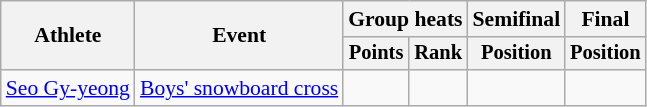<table class="wikitable" style="font-size:90%">
<tr>
<th rowspan="2">Athlete</th>
<th rowspan="2">Event</th>
<th colspan=2>Group heats</th>
<th>Semifinal</th>
<th>Final</th>
</tr>
<tr style="font-size:95%">
<th>Points</th>
<th>Rank</th>
<th>Position</th>
<th>Position</th>
</tr>
<tr align=center>
<td align=left><a href='#'>Seo Gy-yeong</a></td>
<td align=left><a href='#'>Boys' snowboard cross</a></td>
<td></td>
<td></td>
<td></td>
<td></td>
</tr>
</table>
